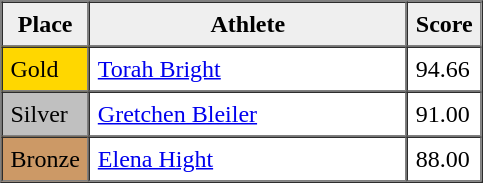<table border=1 cellpadding=5 cellspacing=0>
<tr>
<th style="background:#efefef;" width="20">Place</th>
<th style="background:#efefef;" width="200">Athlete</th>
<th style="background:#efefef;" width="20">Score</th>
</tr>
<tr align=left>
<td style="background:gold;">Gold</td>
<td><a href='#'>Torah Bright</a></td>
<td>94.66</td>
</tr>
<tr align=left>
<td style="background:silver;">Silver</td>
<td><a href='#'>Gretchen Bleiler</a></td>
<td>91.00</td>
</tr>
<tr align=left>
<td style="background:#CC9966;">Bronze</td>
<td><a href='#'>Elena Hight</a></td>
<td>88.00</td>
</tr>
</table>
